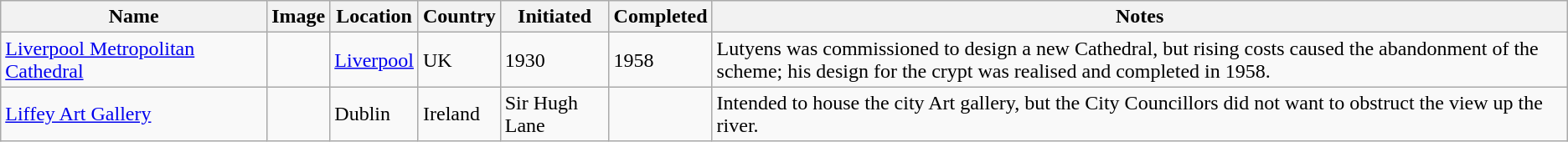<table class="wikitable sortable">
<tr>
<th style="width: 17%;">Name</th>
<th>Image</th>
<th>Location</th>
<th>Country</th>
<th>Initiated</th>
<th>Completed</th>
<th>Notes</th>
</tr>
<tr>
<td><a href='#'>Liverpool Metropolitan Cathedral</a><br><small></small></td>
<td></td>
<td><a href='#'>Liverpool</a></td>
<td>UK</td>
<td>1930</td>
<td>1958</td>
<td>Lutyens was commissioned to design a new Cathedral, but rising costs caused the abandonment of the scheme; his design for the crypt was realised and completed in 1958.</td>
</tr>
<tr>
<td><a href='#'>Liffey Art Gallery</a></td>
<td></td>
<td>Dublin</td>
<td>Ireland</td>
<td>Sir Hugh Lane</td>
<td></td>
<td>Intended to house the city Art gallery, but the City Councillors did not want to obstruct the view up the river.</td>
</tr>
</table>
